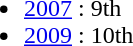<table border="0" cellpadding="2">
<tr valign="top">
<td><br><ul><li><a href='#'>2007</a> : 9th</li><li><a href='#'>2009</a> : 10th</li></ul></td>
</tr>
</table>
